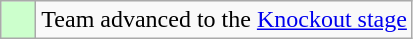<table class="wikitable">
<tr>
<td style="background: #ccffcc;">    </td>
<td>Team advanced to the <a href='#'>Knockout stage</a></td>
</tr>
</table>
